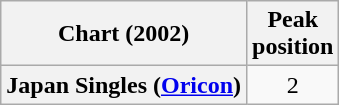<table class="wikitable plainrowheaders">
<tr>
<th>Chart (2002)</th>
<th>Peak<br>position</th>
</tr>
<tr>
<th scope="row">Japan Singles (<a href='#'>Oricon</a>)</th>
<td align="center">2</td>
</tr>
</table>
